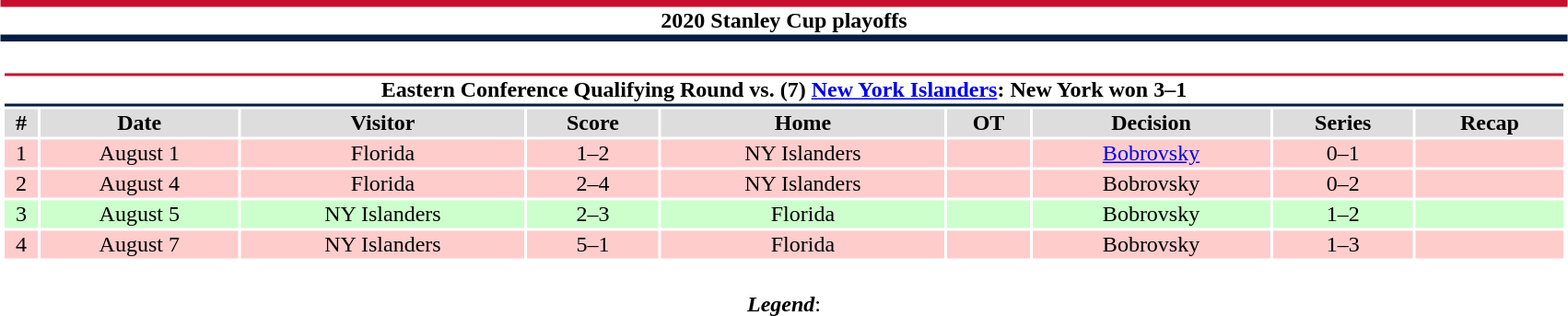<table class="toccolours" style="width:90%; clear:both; margin:1.5em auto; text-align:center;">
<tr>
<th colspan=9 style="background:#FFFFFF; border-top:#C8102E 5px solid; border-bottom:#041E42 5px solid;">2020 Stanley Cup playoffs</th>
</tr>
<tr>
<td colspan=9><br><table class="toccolours collapsible collapsed" style="width:100%;">
<tr>
<th colspan=9 style="background:#FFFFFF; border-top:#C8102E 2px solid; border-bottom:#041E42 2px solid;">Eastern Conference Qualifying Round vs. (7) <a href='#'>New York Islanders</a>: New York won 3–1</th>
</tr>
<tr style="background:#ddd;">
<th>#</th>
<th>Date</th>
<th>Visitor</th>
<th>Score</th>
<th>Home</th>
<th>OT</th>
<th>Decision</th>
<th>Series</th>
<th>Recap</th>
</tr>
<tr style="background:#fcc;">
<td>1</td>
<td>August 1</td>
<td>Florida</td>
<td>1–2</td>
<td>NY Islanders</td>
<td></td>
<td><a href='#'>Bobrovsky</a></td>
<td>0–1</td>
<td></td>
</tr>
<tr style="background:#fcc;">
<td>2</td>
<td>August 4</td>
<td>Florida</td>
<td>2–4</td>
<td>NY Islanders</td>
<td></td>
<td>Bobrovsky</td>
<td>0–2</td>
<td></td>
</tr>
<tr style="background:#cfc;">
<td>3</td>
<td>August 5</td>
<td>NY Islanders</td>
<td>2–3</td>
<td>Florida</td>
<td></td>
<td>Bobrovsky</td>
<td>1–2</td>
<td></td>
</tr>
<tr style="background:#fcc;">
<td>4</td>
<td>August 7</td>
<td>NY Islanders</td>
<td>5–1</td>
<td>Florida</td>
<td></td>
<td>Bobrovsky</td>
<td>1–3</td>
<td></td>
</tr>
</table>
</td>
</tr>
<tr>
<td colspan="10" style="text-align:center;"><br><strong><em>Legend</em></strong>:

</td>
</tr>
</table>
